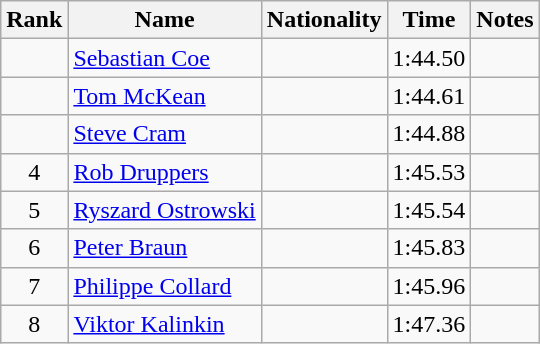<table class="wikitable sortable" style="text-align:center">
<tr>
<th>Rank</th>
<th>Name</th>
<th>Nationality</th>
<th>Time</th>
<th>Notes</th>
</tr>
<tr>
<td></td>
<td align=left><a href='#'>Sebastian Coe</a></td>
<td align=left></td>
<td>1:44.50</td>
<td></td>
</tr>
<tr>
<td></td>
<td align=left><a href='#'>Tom McKean</a></td>
<td align=left></td>
<td>1:44.61</td>
<td></td>
</tr>
<tr>
<td></td>
<td align=left><a href='#'>Steve Cram</a></td>
<td align=left></td>
<td>1:44.88</td>
<td></td>
</tr>
<tr>
<td>4</td>
<td align=left><a href='#'>Rob Druppers</a></td>
<td align=left></td>
<td>1:45.53</td>
<td></td>
</tr>
<tr>
<td>5</td>
<td align=left><a href='#'>Ryszard Ostrowski</a></td>
<td align=left></td>
<td>1:45.54</td>
<td></td>
</tr>
<tr>
<td>6</td>
<td align=left><a href='#'>Peter Braun</a></td>
<td align=left></td>
<td>1:45.83</td>
<td></td>
</tr>
<tr>
<td>7</td>
<td align=left><a href='#'>Philippe Collard</a></td>
<td align=left></td>
<td>1:45.96</td>
<td></td>
</tr>
<tr>
<td>8</td>
<td align=left><a href='#'>Viktor Kalinkin</a></td>
<td align=left></td>
<td>1:47.36</td>
<td></td>
</tr>
</table>
